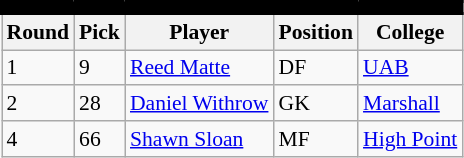<table class="wikitable sortable" style="text-align:center; font-size:90%; text-align:left;">
<tr style="border-spacing: 2px; border: 2px solid black;">
<td colspan="7" bgcolor="#000000" color="#000000" border="#FED000" align="center"><strong></strong></td>
</tr>
<tr>
<th><strong>Round</strong></th>
<th><strong>Pick</strong></th>
<th><strong>Player</strong></th>
<th><strong>Position</strong></th>
<th><strong>College</strong></th>
</tr>
<tr>
<td>1</td>
<td>9</td>
<td> <a href='#'>Reed Matte</a></td>
<td>DF</td>
<td><a href='#'>UAB</a></td>
</tr>
<tr>
<td>2</td>
<td>28</td>
<td> <a href='#'>Daniel Withrow</a></td>
<td>GK</td>
<td><a href='#'>Marshall</a></td>
</tr>
<tr>
<td>4</td>
<td>66</td>
<td> <a href='#'>Shawn Sloan</a></td>
<td>MF</td>
<td><a href='#'>High Point</a></td>
</tr>
</table>
